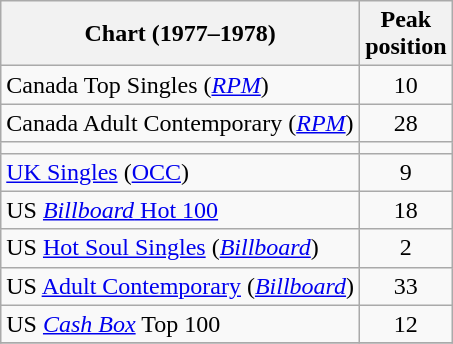<table class="wikitable sortable">
<tr>
<th>Chart (1977–1978)</th>
<th>Peak<br>position</th>
</tr>
<tr>
<td>Canada Top Singles (<a href='#'><em>RPM</em></a>)</td>
<td style="text-align:center;">10</td>
</tr>
<tr>
<td>Canada Adult Contemporary (<a href='#'><em>RPM</em></a>)</td>
<td style="text-align:center;">28</td>
</tr>
<tr>
<td></td>
</tr>
<tr>
<td><a href='#'>UK Singles</a> (<a href='#'>OCC</a>)</td>
<td style="text-align:center;">9</td>
</tr>
<tr>
<td>US <a href='#'><em>Billboard</em> Hot 100</a></td>
<td style="text-align:center;">18</td>
</tr>
<tr>
<td>US <a href='#'>Hot Soul Singles</a> (<em><a href='#'>Billboard</a></em>)</td>
<td style="text-align:center;">2</td>
</tr>
<tr>
<td>US <a href='#'>Adult Contemporary</a> (<em><a href='#'>Billboard</a></em>)</td>
<td style="text-align:center;">33</td>
</tr>
<tr>
<td>US <em><a href='#'>Cash Box</a></em> Top 100</td>
<td style="text-align:center;">12</td>
</tr>
<tr>
</tr>
</table>
